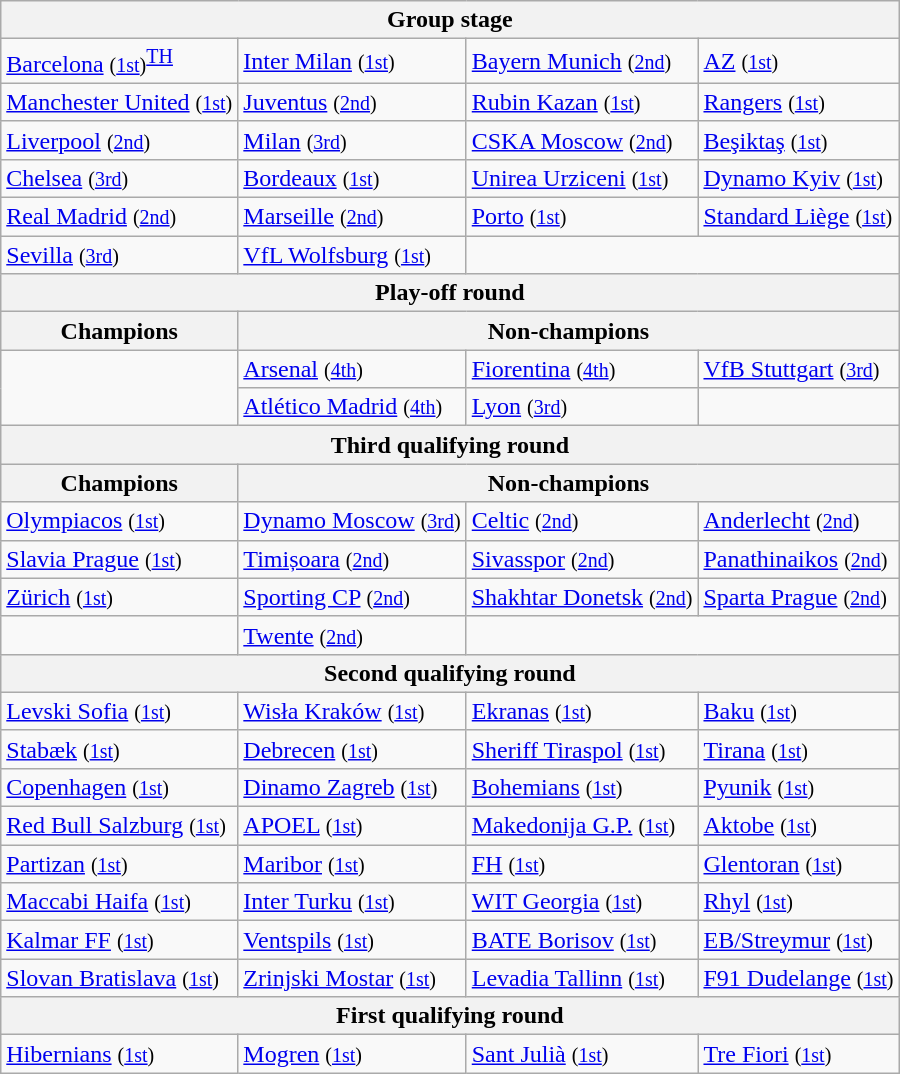<table class="wikitable">
<tr>
<th colspan="4">Group stage</th>
</tr>
<tr>
<td> <a href='#'>Barcelona</a> <small>(<a href='#'>1st</a>)</small><sup><a href='#'>TH</a></sup></td>
<td> <a href='#'>Inter Milan</a> <small>(<a href='#'>1st</a>)</small></td>
<td> <a href='#'>Bayern Munich</a> <small>(<a href='#'>2nd</a>)</small></td>
<td> <a href='#'>AZ</a> <small>(<a href='#'>1st</a>)</small></td>
</tr>
<tr>
<td> <a href='#'>Manchester United</a> <small>(<a href='#'>1st</a>)</small></td>
<td> <a href='#'>Juventus</a> <small>(<a href='#'>2nd</a>)</small></td>
<td> <a href='#'>Rubin Kazan</a> <small>(<a href='#'>1st</a>)</small></td>
<td> <a href='#'>Rangers</a> <small>(<a href='#'>1st</a>)</small></td>
</tr>
<tr>
<td> <a href='#'>Liverpool</a> <small>(<a href='#'>2nd</a>)</small></td>
<td> <a href='#'>Milan</a> <small>(<a href='#'>3rd</a>)</small></td>
<td> <a href='#'>CSKA Moscow</a> <small>(<a href='#'>2nd</a>)</small></td>
<td> <a href='#'>Beşiktaş</a> <small>(<a href='#'>1st</a>)</small></td>
</tr>
<tr>
<td> <a href='#'>Chelsea</a> <small>(<a href='#'>3rd</a>)</small></td>
<td> <a href='#'>Bordeaux</a> <small>(<a href='#'>1st</a>)</small></td>
<td> <a href='#'>Unirea Urziceni</a> <small>(<a href='#'>1st</a>)</small></td>
<td> <a href='#'>Dynamo Kyiv</a> <small>(<a href='#'>1st</a>)</small></td>
</tr>
<tr>
<td> <a href='#'>Real Madrid</a> <small>(<a href='#'>2nd</a>)</small></td>
<td> <a href='#'>Marseille</a> <small>(<a href='#'>2nd</a>)</small></td>
<td> <a href='#'>Porto</a> <small>(<a href='#'>1st</a>)</small></td>
<td> <a href='#'>Standard Liège</a> <small>(<a href='#'>1st</a>)</small></td>
</tr>
<tr>
<td> <a href='#'>Sevilla</a> <small>(<a href='#'>3rd</a>)</small></td>
<td> <a href='#'>VfL Wolfsburg</a> <small>(<a href='#'>1st</a>)</small></td>
<td colspan="2"></td>
</tr>
<tr>
<th colspan="4">Play-off round</th>
</tr>
<tr>
<th>Champions</th>
<th colspan="3">Non-champions</th>
</tr>
<tr>
<td rowspan="2"></td>
<td> <a href='#'>Arsenal</a> <small>(<a href='#'>4th</a>)</small></td>
<td> <a href='#'>Fiorentina</a> <small>(<a href='#'>4th</a>)</small></td>
<td> <a href='#'>VfB Stuttgart</a> <small>(<a href='#'>3rd</a>)</small></td>
</tr>
<tr>
<td> <a href='#'>Atlético Madrid</a> <small>(<a href='#'>4th</a>)</small></td>
<td> <a href='#'>Lyon</a> <small>(<a href='#'>3rd</a>)</small></td>
<td></td>
</tr>
<tr>
<th colspan="4">Third qualifying round</th>
</tr>
<tr>
<th>Champions</th>
<th colspan="3">Non-champions</th>
</tr>
<tr>
<td> <a href='#'>Olympiacos</a> <small>(<a href='#'>1st</a>)</small></td>
<td> <a href='#'>Dynamo Moscow</a> <small>(<a href='#'>3rd</a>)</small></td>
<td> <a href='#'>Celtic</a> <small>(<a href='#'>2nd</a>)</small></td>
<td> <a href='#'>Anderlecht</a> <small>(<a href='#'>2nd</a>)</small></td>
</tr>
<tr>
<td> <a href='#'>Slavia Prague</a> <small>(<a href='#'>1st</a>)</small></td>
<td> <a href='#'>Timișoara</a> <small>(<a href='#'>2nd</a>)</small></td>
<td> <a href='#'>Sivasspor</a> <small>(<a href='#'>2nd</a>)</small></td>
<td> <a href='#'>Panathinaikos</a> <small>(<a href='#'>2nd</a>)</small></td>
</tr>
<tr>
<td> <a href='#'>Zürich</a> <small>(<a href='#'>1st</a>)</small></td>
<td> <a href='#'>Sporting CP</a> <small>(<a href='#'>2nd</a>)</small></td>
<td> <a href='#'>Shakhtar Donetsk</a> <small>(<a href='#'>2nd</a>)</small></td>
<td> <a href='#'>Sparta Prague</a> <small>(<a href='#'>2nd</a>)</small></td>
</tr>
<tr>
<td></td>
<td> <a href='#'>Twente</a> <small>(<a href='#'>2nd</a>)</small></td>
<td colspan="2"></td>
</tr>
<tr>
<th colspan="4">Second qualifying round</th>
</tr>
<tr>
<td> <a href='#'>Levski Sofia</a> <small>(<a href='#'>1st</a>)</small></td>
<td> <a href='#'>Wisła Kraków</a> <small>(<a href='#'>1st</a>)</small></td>
<td> <a href='#'>Ekranas</a> <small>(<a href='#'>1st</a>)</small></td>
<td> <a href='#'>Baku</a> <small>(<a href='#'>1st</a>)</small></td>
</tr>
<tr>
<td> <a href='#'>Stabæk</a> <small>(<a href='#'>1st</a>)</small></td>
<td> <a href='#'>Debrecen</a> <small>(<a href='#'>1st</a>)</small></td>
<td> <a href='#'>Sheriff Tiraspol</a> <small>(<a href='#'>1st</a>)</small></td>
<td> <a href='#'>Tirana</a> <small>(<a href='#'>1st</a>)</small></td>
</tr>
<tr>
<td> <a href='#'>Copenhagen</a> <small>(<a href='#'>1st</a>)</small></td>
<td> <a href='#'>Dinamo Zagreb</a> <small>(<a href='#'>1st</a>)</small></td>
<td> <a href='#'>Bohemians</a> <small>(<a href='#'>1st</a>)</small></td>
<td> <a href='#'>Pyunik</a> <small>(<a href='#'>1st</a>)</small></td>
</tr>
<tr>
<td> <a href='#'>Red Bull Salzburg</a> <small>(<a href='#'>1st</a>)</small></td>
<td> <a href='#'>APOEL</a> <small>(<a href='#'>1st</a>)</small></td>
<td> <a href='#'>Makedonija G.P.</a> <small>(<a href='#'>1st</a>)</small></td>
<td> <a href='#'>Aktobe</a> <small>(<a href='#'>1st</a>)</small></td>
</tr>
<tr>
<td> <a href='#'>Partizan</a> <small>(<a href='#'>1st</a>)</small></td>
<td> <a href='#'>Maribor</a> <small>(<a href='#'>1st</a>)</small></td>
<td> <a href='#'>FH</a> <small>(<a href='#'>1st</a>)</small></td>
<td> <a href='#'>Glentoran</a> <small>(<a href='#'>1st</a>)</small></td>
</tr>
<tr>
<td> <a href='#'>Maccabi Haifa</a> <small>(<a href='#'>1st</a>)</small></td>
<td> <a href='#'>Inter Turku</a> <small>(<a href='#'>1st</a>)</small></td>
<td> <a href='#'>WIT Georgia</a> <small>(<a href='#'>1st</a>)</small></td>
<td> <a href='#'>Rhyl</a> <small>(<a href='#'>1st</a>)</small></td>
</tr>
<tr>
<td> <a href='#'>Kalmar FF</a> <small>(<a href='#'>1st</a>)</small></td>
<td> <a href='#'>Ventspils</a> <small>(<a href='#'>1st</a>)</small></td>
<td> <a href='#'>BATE Borisov</a> <small>(<a href='#'>1st</a>)</small></td>
<td> <a href='#'>EB/Streymur</a> <small>(<a href='#'>1st</a>)</small></td>
</tr>
<tr>
<td> <a href='#'>Slovan Bratislava</a> <small>(<a href='#'>1st</a>)</small></td>
<td> <a href='#'>Zrinjski Mostar</a> <small>(<a href='#'>1st</a>)</small></td>
<td> <a href='#'>Levadia Tallinn</a> <small>(<a href='#'>1st</a>)</small></td>
<td> <a href='#'>F91 Dudelange</a> <small>(<a href='#'>1st</a>)</small></td>
</tr>
<tr>
<th colspan="4">First qualifying round</th>
</tr>
<tr>
<td> <a href='#'>Hibernians</a> <small>(<a href='#'>1st</a>)</small></td>
<td> <a href='#'>Mogren</a> <small>(<a href='#'>1st</a>)</small></td>
<td> <a href='#'>Sant Julià</a> <small>(<a href='#'>1st</a>)</small></td>
<td> <a href='#'>Tre Fiori</a> <small>(<a href='#'>1st</a>)</small></td>
</tr>
</table>
